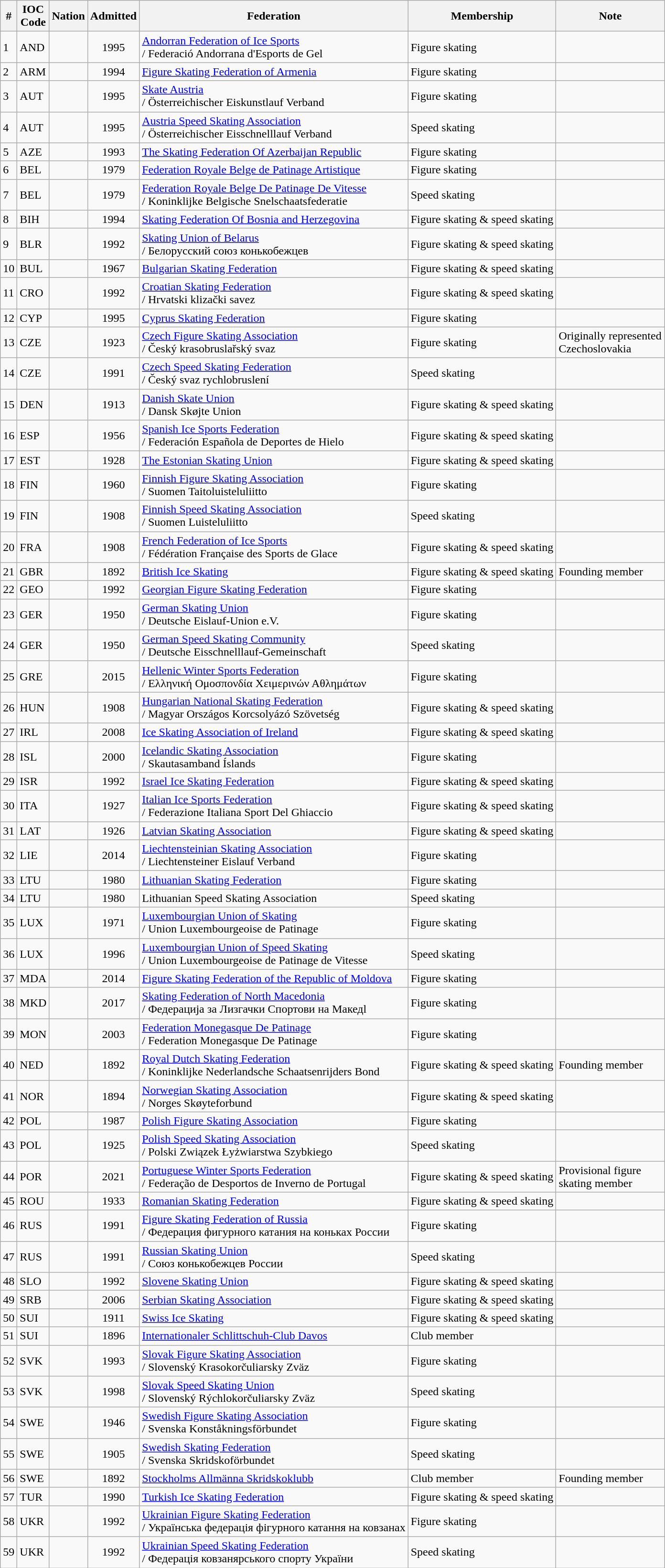<table class="wikitable sortable">
<tr>
<th>#</th>
<th>IOC <br> Code</th>
<th>Nation</th>
<th>Admitted</th>
<th>Federation</th>
<th>Membership</th>
<th style="width:9em;">Note</th>
</tr>
<tr>
<td>1</td>
<td>AND</td>
<td></td>
<td style="text-align: center;">1995</td>
<td><a href='#'>Andorran Federation of Ice Sports</a> <br>/ Federació Andorrana d'Esports de Gel</td>
<td>Figure skating</td>
<td></td>
</tr>
<tr>
<td>2</td>
<td>ARM</td>
<td></td>
<td style="text-align: center;">1994</td>
<td><a href='#'>Figure Skating Federation of Armenia</a></td>
<td>Figure skating</td>
<td></td>
</tr>
<tr>
<td>3</td>
<td>AUT</td>
<td></td>
<td style="text-align: center;">1995</td>
<td><a href='#'>Skate Austria</a> <br>/ Österreichischer Eiskunstlauf Verband</td>
<td>Figure skating</td>
<td></td>
</tr>
<tr>
<td>4</td>
<td>AUT</td>
<td></td>
<td style="text-align: center;">1995</td>
<td><a href='#'>Austria Speed Skating Association</a> <br>/ Österreichischer Eisschnelllauf Verband</td>
<td>Speed skating</td>
<td></td>
</tr>
<tr>
<td>5</td>
<td>AZE</td>
<td></td>
<td style="text-align: center;">1993</td>
<td><a href='#'>The Skating Federation Of Azerbaijan Republic</a></td>
<td>Figure skating</td>
<td></td>
</tr>
<tr>
<td>6</td>
<td>BEL</td>
<td></td>
<td style="text-align: center;">1979</td>
<td><a href='#'>Federation Royale Belge de Patinage Artistique</a></td>
<td>Figure skating</td>
<td></td>
</tr>
<tr>
<td>7</td>
<td>BEL</td>
<td></td>
<td style="text-align: center;">1979</td>
<td><a href='#'>Federation Royale Belge De Patinage De Vitesse</a> <br>/ Koninklijke Belgische Snelschaatsfederatie</td>
<td>Speed skating</td>
<td></td>
</tr>
<tr>
<td>8</td>
<td>BIH</td>
<td></td>
<td style="text-align: center;">1994</td>
<td><a href='#'>Skating Federation Of Bosnia and Herzegovina</a></td>
<td>Figure skating & speed skating</td>
<td></td>
</tr>
<tr>
<td>9</td>
<td>BLR</td>
<td></td>
<td style="text-align: center;">1992</td>
<td><a href='#'>Skating Union of Belarus</a> <br>/ Белорусский союз конькобежцев</td>
<td>Figure skating & speed skating</td>
<td></td>
</tr>
<tr>
<td>10</td>
<td>BUL</td>
<td></td>
<td style="text-align: center;">1967</td>
<td><a href='#'>Bulgarian Skating Federation</a></td>
<td>Figure skating & speed skating</td>
<td></td>
</tr>
<tr>
<td>11</td>
<td>CRO</td>
<td></td>
<td style="text-align: center;">1992</td>
<td><a href='#'>Croatian Skating Federation</a> <br>/ Hrvatski klizački savez</td>
<td>Figure skating & speed skating</td>
<td></td>
</tr>
<tr>
<td>12</td>
<td>CYP</td>
<td></td>
<td style="text-align: center;">1995</td>
<td><a href='#'>Cyprus Skating Federation</a></td>
<td>Figure skating</td>
<td></td>
</tr>
<tr>
<td>13</td>
<td>CZE</td>
<td></td>
<td style="text-align: center;">1923</td>
<td><a href='#'>Czech Figure Skating Association</a> <br>/ Český krasobruslařský svaz</td>
<td>Figure skating</td>
<td>Originally represented Czechoslovakia</td>
</tr>
<tr>
<td>14</td>
<td>CZE</td>
<td></td>
<td style="text-align: center;">1991</td>
<td><a href='#'>Czech Speed Skating Federation</a> <br>/ Český svaz rychlobruslení</td>
<td>Speed skating</td>
<td></td>
</tr>
<tr>
<td>15</td>
<td>DEN</td>
<td></td>
<td style="text-align: center;">1913</td>
<td><a href='#'>Danish Skate Union</a> <br>/ Dansk Skøjte Union</td>
<td>Figure skating & speed skating</td>
<td></td>
</tr>
<tr>
<td>16</td>
<td>ESP</td>
<td></td>
<td style="text-align: center;">1956</td>
<td><a href='#'>Spanish Ice Sports Federation</a> <br>/ Federación Española de Deportes de Hielo</td>
<td>Figure skating & speed skating</td>
<td></td>
</tr>
<tr>
<td>17</td>
<td>EST</td>
<td></td>
<td style="text-align: center;">1928</td>
<td><a href='#'>The Estonian Skating Union</a></td>
<td>Figure skating & speed skating</td>
<td></td>
</tr>
<tr>
<td>18</td>
<td>FIN</td>
<td></td>
<td style="text-align: center;">1960</td>
<td><a href='#'>Finnish Figure Skating Association</a> <br>/ Suomen Taitoluisteluliitto</td>
<td>Figure skating</td>
<td></td>
</tr>
<tr>
<td>19</td>
<td>FIN</td>
<td></td>
<td style="text-align: center;">1908</td>
<td><a href='#'>Finnish Speed Skating Association</a> <br>/ Suomen Luisteluliitto</td>
<td>Speed skating</td>
<td></td>
</tr>
<tr>
<td>20</td>
<td>FRA</td>
<td></td>
<td style="text-align: center;">1908</td>
<td><a href='#'>French Federation of Ice Sports</a> <br>/ Fédération Française des Sports de Glace</td>
<td>Figure skating & speed skating</td>
<td></td>
</tr>
<tr>
<td>21</td>
<td>GBR</td>
<td></td>
<td style="text-align: center;">1892</td>
<td><a href='#'>British Ice Skating</a></td>
<td>Figure skating & speed skating</td>
<td>Founding member</td>
</tr>
<tr>
<td>22</td>
<td>GEO</td>
<td></td>
<td style="text-align: center;">1992</td>
<td><a href='#'>Georgian Figure Skating Federation</a></td>
<td>Figure skating</td>
<td></td>
</tr>
<tr>
<td>23</td>
<td>GER</td>
<td></td>
<td style="text-align: center;">1950</td>
<td><a href='#'>German Skating Union</a> <br>/ Deutsche Eislauf-Union e.V.</td>
<td>Figure skating</td>
<td></td>
</tr>
<tr>
<td>24</td>
<td>GER</td>
<td></td>
<td style="text-align: center;">1950</td>
<td><a href='#'>German Speed Skating Community</a> <br>/ Deutsche Eisschnelllauf-Gemeinschaft</td>
<td>Speed skating</td>
<td></td>
</tr>
<tr>
<td>25</td>
<td>GRE</td>
<td></td>
<td style="text-align: center;">2015</td>
<td><a href='#'>Hellenic Winter Sports Federation</a> <br>/ Ελληνική Ομοσπονδία Xειμερινών Αθλημάτων</td>
<td>Figure skating</td>
<td></td>
</tr>
<tr>
<td>26</td>
<td>HUN</td>
<td></td>
<td style="text-align: center;">1908</td>
<td><a href='#'>Hungarian National Skating Federation</a> <br>/ Magyar Országos Korcsolyázó Szövetség</td>
<td>Figure skating & speed skating</td>
<td></td>
</tr>
<tr>
<td>27</td>
<td>IRL</td>
<td></td>
<td style="text-align: center;">2008</td>
<td><a href='#'>Ice Skating Association of Ireland</a></td>
<td>Figure skating & speed skating</td>
<td></td>
</tr>
<tr>
<td>28</td>
<td>ISL</td>
<td></td>
<td style="text-align: center;">2000</td>
<td><a href='#'>Icelandic Skating Association</a> <br>/ Skautasamband Íslands</td>
<td>Figure skating</td>
<td></td>
</tr>
<tr>
<td>29</td>
<td>ISR</td>
<td></td>
<td style="text-align: center;">1992</td>
<td><a href='#'>Israel Ice Skating Federation</a></td>
<td>Figure skating & speed skating</td>
<td></td>
</tr>
<tr>
<td>30</td>
<td>ITA</td>
<td></td>
<td style="text-align: center;">1927</td>
<td><a href='#'>Italian Ice Sports Federation</a> <br>/ Federazione Italiana Sport Del Ghiaccio</td>
<td>Figure skating & speed skating</td>
<td></td>
</tr>
<tr>
<td>31</td>
<td>LAT</td>
<td></td>
<td style="text-align: center;">1926</td>
<td><a href='#'>Latvian Skating Association</a></td>
<td>Figure skating & speed skating</td>
<td></td>
</tr>
<tr>
<td>32</td>
<td>LIE</td>
<td></td>
<td style="text-align: center;">2014</td>
<td><a href='#'>Liechtensteinian Skating Association</a> <br>/ Liechtensteiner Eislauf Verband</td>
<td>Figure skating</td>
<td></td>
</tr>
<tr>
<td>33</td>
<td>LTU</td>
<td></td>
<td style="text-align: center;">1980</td>
<td><a href='#'>Lithuanian Skating Federation</a></td>
<td>Figure skating</td>
<td></td>
</tr>
<tr>
<td>34</td>
<td>LTU</td>
<td></td>
<td style="text-align: center;">1980</td>
<td>Lithuanian Speed Skating Association</td>
<td>Speed skating</td>
<td></td>
</tr>
<tr>
<td>35</td>
<td>LUX</td>
<td></td>
<td style="text-align: center;">1971</td>
<td><a href='#'>Luxembourgian Union of Skating</a> <br>/ Union Luxembourgeoise de Patinage</td>
<td>Figure skating</td>
<td></td>
</tr>
<tr>
<td>36</td>
<td>LUX</td>
<td></td>
<td style="text-align: center;">1996</td>
<td><a href='#'>Luxembourgian Union of Speed Skating</a> <br>/ Union Luxembourgeoise de Patinage de Vitesse</td>
<td>Speed skating</td>
<td></td>
</tr>
<tr>
<td>37</td>
<td>MDA</td>
<td></td>
<td style="text-align: center;">2014</td>
<td><a href='#'>Figure Skating Federation of the Republic of Moldova</a></td>
<td>Figure skating</td>
<td></td>
</tr>
<tr>
<td>38</td>
<td>MKD</td>
<td></td>
<td style="text-align: center;">2017</td>
<td><a href='#'>Skating Federation of North Macedonia</a> <br>/ Федерација за Лизгачки Спортови на Македl</td>
<td>Figure skating</td>
<td></td>
</tr>
<tr>
<td>39</td>
<td>MON</td>
<td></td>
<td style="text-align: center;">2003</td>
<td><a href='#'>Federation Monegasque De Patinage</a> <br>/ Federation Monegasque De Patinage</td>
<td>Figure skating</td>
<td></td>
</tr>
<tr>
<td>40</td>
<td>NED</td>
<td></td>
<td style="text-align: center;">1892</td>
<td><a href='#'>Royal Dutch Skating Federation</a> <br>/ Koninklijke Nederlandsche Schaatsenrijders Bond</td>
<td>Figure skating & speed skating</td>
<td>Founding member</td>
</tr>
<tr>
<td>41</td>
<td>NOR</td>
<td></td>
<td style="text-align: center;">1894</td>
<td><a href='#'>Norwegian Skating Association</a> <br>/ Norges Skøyteforbund</td>
<td>Figure skating & speed skating</td>
<td></td>
</tr>
<tr>
<td>42</td>
<td>POL</td>
<td></td>
<td style="text-align: center;">1987</td>
<td><a href='#'>Polish Figure Skating Association</a></td>
<td>Figure skating</td>
<td></td>
</tr>
<tr>
<td>43</td>
<td>POL</td>
<td></td>
<td style="text-align: center;">1925</td>
<td><a href='#'>Polish Speed Skating Association</a> <br>/ Polski Związek Łyżwiarstwa Szybkiego</td>
<td>Speed skating</td>
<td></td>
</tr>
<tr>
<td>44</td>
<td>POR</td>
<td></td>
<td style="text-align: center;">2021</td>
<td><a href='#'>Portuguese Winter Sports Federation</a> <br>/ Federação de Desportos de Inverno de Portugal</td>
<td>Figure skating & speed skating</td>
<td>Provisional figure skating member</td>
</tr>
<tr>
<td>45</td>
<td>ROU</td>
<td></td>
<td style="text-align: center;">1933</td>
<td><a href='#'>Romanian Skating Federation</a></td>
<td>Figure skating & speed skating</td>
<td></td>
</tr>
<tr>
<td>46</td>
<td>RUS</td>
<td></td>
<td style="text-align: center;">1991</td>
<td><a href='#'>Figure Skating Federation of Russia</a> <br>/ Федерация фигурного катания на коньках России</td>
<td>Figure skating</td>
<td></td>
</tr>
<tr>
<td>47</td>
<td>RUS</td>
<td></td>
<td style="text-align: center;">1991</td>
<td><a href='#'>Russian Skating Union</a> <br>/ Союз конькобежцев России</td>
<td>Speed skating</td>
<td></td>
</tr>
<tr>
<td>48</td>
<td>SLO</td>
<td></td>
<td style="text-align: center;">1992</td>
<td><a href='#'>Slovene Skating Union</a></td>
<td>Figure skating & speed skating</td>
<td></td>
</tr>
<tr>
<td>49</td>
<td>SRB</td>
<td></td>
<td style="text-align: center;">2006</td>
<td><a href='#'>Serbian Skating Association</a></td>
<td>Figure skating & speed skating</td>
<td></td>
</tr>
<tr>
<td>50</td>
<td>SUI</td>
<td></td>
<td style="text-align: center;">1911</td>
<td><a href='#'>Swiss Ice Skating</a></td>
<td>Figure skating & speed skating</td>
<td></td>
</tr>
<tr>
<td>51</td>
<td>SUI</td>
<td></td>
<td style="text-align: center;">1896</td>
<td><a href='#'>Internationaler Schlittschuh-Club Davos</a></td>
<td>Club member</td>
<td></td>
</tr>
<tr>
<td>52</td>
<td>SVK</td>
<td></td>
<td style="text-align: center;">1993</td>
<td><a href='#'>Slovak Figure Skating Association</a> <br>/ Slovenský Krasokorčuliarsky Zväz</td>
<td>Figure skating</td>
<td></td>
</tr>
<tr>
<td>53</td>
<td>SVK</td>
<td></td>
<td style="text-align: center;">1998</td>
<td><a href='#'>Slovak Speed Skating Union</a> <br>/ Slovenský Rýchlokorčuliarsky Zväz</td>
<td>Speed skating</td>
<td></td>
</tr>
<tr>
<td>54</td>
<td>SWE</td>
<td></td>
<td style="text-align: center;">1946</td>
<td><a href='#'>Swedish Figure Skating Association</a> <br>/ Svenska Konståkningsförbundet</td>
<td>Figure skating</td>
<td></td>
</tr>
<tr>
<td>55</td>
<td>SWE</td>
<td></td>
<td style="text-align: center;">1905</td>
<td><a href='#'>Swedish Skating Federation</a> <br>/ Svenska Skridskoförbundet</td>
<td>Speed skating</td>
<td></td>
</tr>
<tr>
<td>56</td>
<td>SWE</td>
<td></td>
<td style="text-align: center;">1892</td>
<td><a href='#'>Stockholms Allmänna Skridskoklubb</a></td>
<td>Club member</td>
<td>Founding member</td>
</tr>
<tr>
<td>57</td>
<td>TUR</td>
<td></td>
<td style="text-align: center;">1990</td>
<td><a href='#'>Turkish Ice Skating Federation</a></td>
<td>Figure skating & speed skating</td>
<td></td>
</tr>
<tr>
<td>58</td>
<td>UKR</td>
<td></td>
<td style="text-align: center;">1992</td>
<td><a href='#'>Ukrainian Figure Skating Federation</a> <br>/ Українська федерація фігурного катання на ковзанах</td>
<td>Figure skating</td>
<td></td>
</tr>
<tr>
<td>59</td>
<td>UKR</td>
<td></td>
<td style="text-align: center;">1992</td>
<td><a href='#'>Ukrainian Speed Skating Federation</a> <br>/ Федерація ковзанярського спорту України</td>
<td>Speed skating</td>
<td></td>
</tr>
</table>
